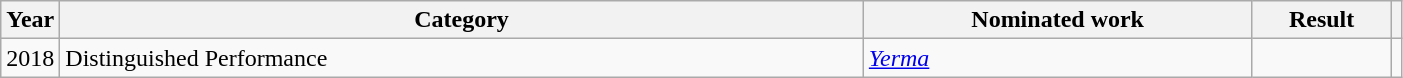<table class="wikitable" width = 74%>
<tr>
<th width=4%>Year</th>
<th width=58%>Category</th>
<th width=28%>Nominated work</th>
<th width=10%>Result</th>
<th width=5%></th>
</tr>
<tr>
<td>2018</td>
<td>Distinguished Performance</td>
<td><em><a href='#'>Yerma</a></em></td>
<td></td>
<td></td>
</tr>
</table>
